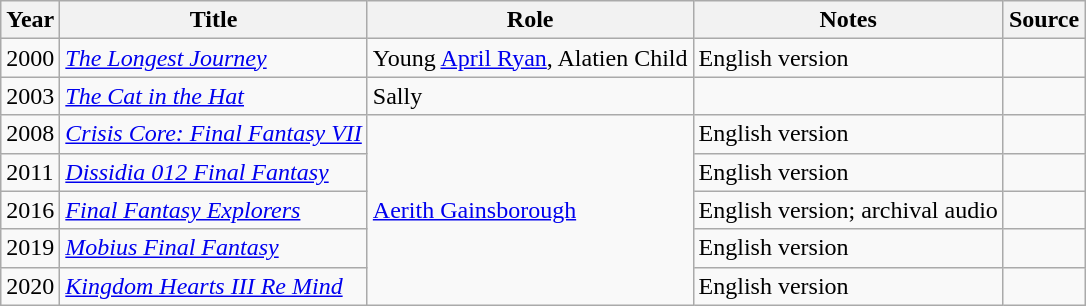<table class="wikitable sortable">
<tr>
<th>Year</th>
<th>Title</th>
<th>Role</th>
<th>Notes</th>
<th>Source</th>
</tr>
<tr>
<td>2000</td>
<td><em><a href='#'>The Longest Journey</a></em></td>
<td>Young <a href='#'>April Ryan</a>, Alatien Child</td>
<td>English version</td>
<td></td>
</tr>
<tr>
<td>2003</td>
<td><em><a href='#'>The Cat in the Hat</a></em></td>
<td>Sally</td>
<td></td>
<td></td>
</tr>
<tr>
<td>2008</td>
<td><em><a href='#'>Crisis Core: Final Fantasy VII</a></em></td>
<td rowspan="5"><a href='#'>Aerith Gainsborough</a></td>
<td>English version</td>
<td></td>
</tr>
<tr>
<td>2011</td>
<td><em><a href='#'>Dissidia 012 Final Fantasy</a></em></td>
<td>English version</td>
<td></td>
</tr>
<tr>
<td>2016</td>
<td><em><a href='#'>Final Fantasy Explorers</a></em></td>
<td>English version; archival audio</td>
<td></td>
</tr>
<tr>
<td>2019</td>
<td><em><a href='#'>Mobius Final Fantasy</a></em></td>
<td>English version</td>
<td></td>
</tr>
<tr>
<td>2020</td>
<td><em><a href='#'>Kingdom Hearts III Re Mind</a></em></td>
<td>English version</td>
<td></td>
</tr>
</table>
